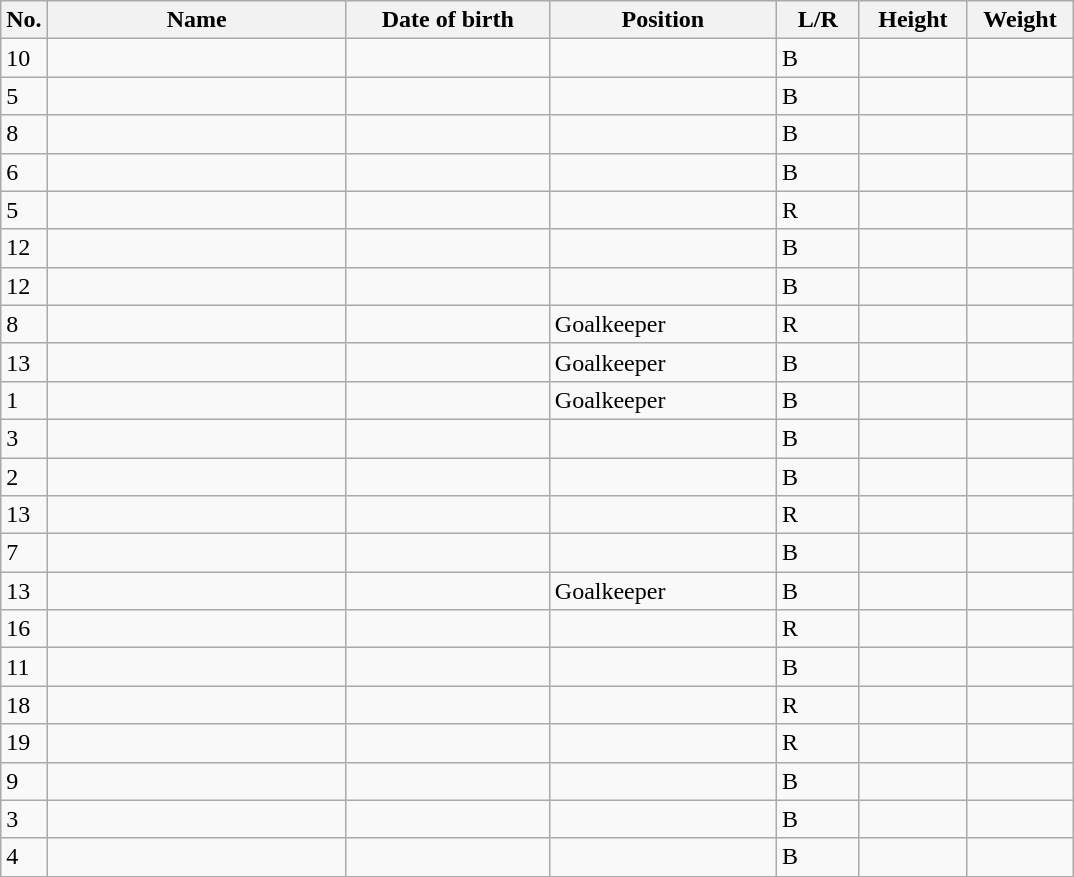<table class="wikitable sortable" style=font-size:100%; text-align:center;>
<tr>
<th>No.</th>
<th style=width:12em>Name</th>
<th style=width:8em>Date of birth</th>
<th style=width:9em>Position</th>
<th style=width:3em>L/R</th>
<th style=width:4em>Height</th>
<th style=width:4em>Weight</th>
</tr>
<tr>
<td>10</td>
<td align=left></td>
<td align=right></td>
<td></td>
<td>B</td>
<td></td>
<td></td>
</tr>
<tr>
<td>5</td>
<td align=left></td>
<td align=right></td>
<td></td>
<td>B</td>
<td></td>
<td></td>
</tr>
<tr>
<td>8</td>
<td align=left></td>
<td align=right></td>
<td></td>
<td>B</td>
<td></td>
<td></td>
</tr>
<tr>
<td>6</td>
<td align=left></td>
<td align=right></td>
<td></td>
<td>B</td>
<td></td>
<td></td>
</tr>
<tr>
<td>5</td>
<td align=left></td>
<td align=right></td>
<td></td>
<td>R</td>
<td></td>
<td></td>
</tr>
<tr>
<td>12</td>
<td align=left></td>
<td align=right></td>
<td></td>
<td>B</td>
<td></td>
<td></td>
</tr>
<tr>
<td>12</td>
<td align=left></td>
<td align=right></td>
<td></td>
<td>B</td>
<td></td>
<td></td>
</tr>
<tr>
<td>8</td>
<td align=left></td>
<td align=right></td>
<td>Goalkeeper</td>
<td>R</td>
<td></td>
<td></td>
</tr>
<tr>
<td>13</td>
<td align=left></td>
<td align=right></td>
<td>Goalkeeper</td>
<td>B</td>
<td></td>
<td></td>
</tr>
<tr>
<td>1</td>
<td align=left></td>
<td align=right></td>
<td>Goalkeeper</td>
<td>B</td>
<td></td>
<td></td>
</tr>
<tr>
<td>3</td>
<td align=left></td>
<td align=right></td>
<td></td>
<td>B</td>
<td></td>
<td></td>
</tr>
<tr>
<td>2</td>
<td align=left></td>
<td align=right></td>
<td></td>
<td>B</td>
<td></td>
<td></td>
</tr>
<tr>
<td>13</td>
<td align=left></td>
<td align=right></td>
<td></td>
<td>R</td>
<td></td>
<td></td>
</tr>
<tr>
<td>7</td>
<td align=left></td>
<td align=right></td>
<td></td>
<td>B</td>
<td></td>
<td></td>
</tr>
<tr>
<td>13</td>
<td align=left></td>
<td align=right></td>
<td>Goalkeeper</td>
<td>B</td>
<td></td>
<td></td>
</tr>
<tr>
<td>16</td>
<td align=left></td>
<td align=right></td>
<td></td>
<td>R</td>
<td></td>
<td></td>
</tr>
<tr>
<td>11</td>
<td align=left></td>
<td align=right></td>
<td></td>
<td>B</td>
<td></td>
<td></td>
</tr>
<tr>
<td>18</td>
<td align=left></td>
<td align=right></td>
<td></td>
<td>R</td>
<td></td>
<td></td>
</tr>
<tr>
<td>19</td>
<td align=left></td>
<td align=right></td>
<td></td>
<td>R</td>
<td></td>
<td></td>
</tr>
<tr>
<td>9</td>
<td align=left></td>
<td align=right></td>
<td></td>
<td>B</td>
<td></td>
<td></td>
</tr>
<tr>
<td>3</td>
<td align=left></td>
<td align=right></td>
<td></td>
<td>B</td>
<td></td>
<td></td>
</tr>
<tr>
<td>4</td>
<td align=left></td>
<td align=right></td>
<td></td>
<td>B</td>
<td></td>
<td></td>
</tr>
</table>
